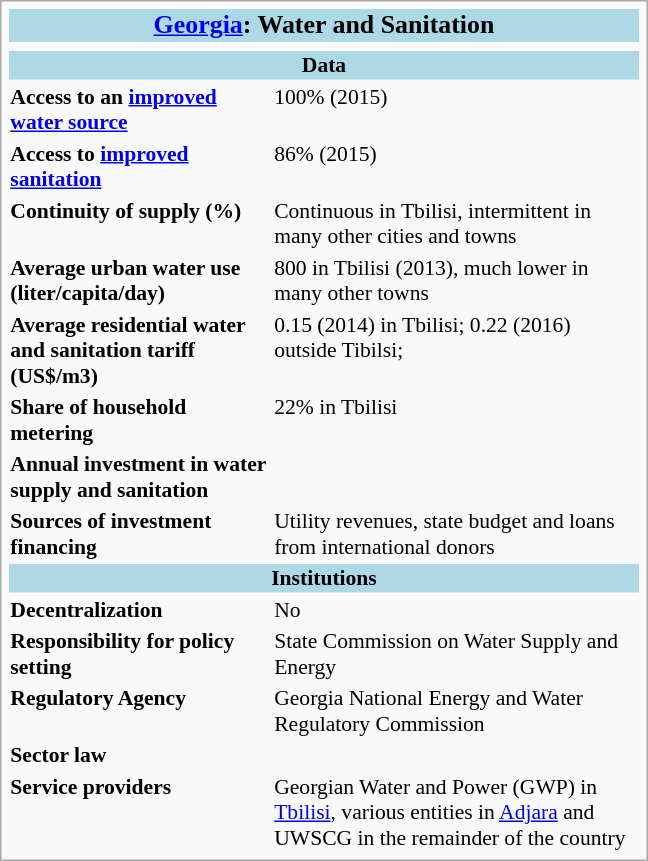<table style="width: 30em; font-size: 90%; text-align: left;" class="infobox">
<tr>
<th style="text-align:center; background:lightblue;" colspan="2"><big><a href='#'>Georgia</a>: Water and Sanitation</big></th>
</tr>
<tr>
<th style="text-align:center;" colspan="3"></th>
</tr>
<tr>
<th style="text-align:center; background:lightblue;" colspan="3">Data</th>
</tr>
<tr>
<th style="text-align:left; vertical-align:top;">Access to an <a href='#'>improved water source</a></th>
<td valign="top">100% (2015) </td>
</tr>
<tr>
<th style="text-align:left; vertical-align:top;">Access to <a href='#'>improved sanitation</a></th>
<td valign="top">86% (2015) </td>
</tr>
<tr>
<th style="text-align:left; vertical-align:top;">Continuity of supply (%)</th>
<td valign="top">Continuous in Tbilisi, intermittent in many other cities and towns</td>
</tr>
<tr>
<th style="text-align:left; vertical-align:top;">Average urban water use (liter/capita/day)</th>
<td valign="top">800 in Tbilisi (2013), much lower in many other towns</td>
</tr>
<tr>
<th style="text-align:left; vertical-align:top;">Average residential water and sanitation tariff (US$/m3)</th>
<td valign="top">0.15 (2014) in Tbilisi; 0.22 (2016) outside Tibilsi;</td>
</tr>
<tr>
<th style="text-align:left; vertical-align:top;">Share of household metering</th>
<td valign="top">22% in Tbilisi</td>
</tr>
<tr>
<th style="text-align:left; vertical-align:top;">Annual investment in water supply and sanitation</th>
<td valign="top"></td>
</tr>
<tr>
<th style="text-align:left; vertical-align:top;">Sources of investment financing</th>
<td valign="top">Utility revenues, state budget and loans from international donors</td>
</tr>
<tr>
<th style="text-align:center; background:lightblue;" colspan="3">Institutions</th>
</tr>
<tr>
<th style="text-align:left; vertical-align:top;">Decentralization</th>
<td valign="top">No</td>
</tr>
<tr>
<th style="text-align:left; vertical-align:top;">Responsibility for policy setting</th>
<td valign="top">State Commission on Water Supply and Energy</td>
</tr>
<tr>
<th style="text-align:left; vertical-align:top;">Regulatory Agency</th>
<td valign="top">Georgia National Energy and Water Regulatory Commission</td>
</tr>
<tr>
<th style="text-align:left; vertical-align:top;">Sector law</th>
<td valign="top"></td>
</tr>
<tr>
<th style="text-align:left; vertical-align:top;">Service providers</th>
<td valign="top">Georgian Water and Power (GWP) in <a href='#'>Tbilisi</a>, various entities in <a href='#'>Adjara</a> and UWSCG in the remainder of the country</td>
</tr>
</table>
